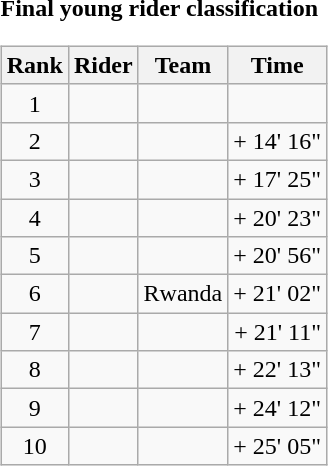<table>
<tr>
<td><strong>Final young rider classification</strong><br><table class="wikitable">
<tr>
<th scope="col">Rank</th>
<th scope="col">Rider</th>
<th scope="col">Team</th>
<th scope="col">Time</th>
</tr>
<tr>
<td style="text-align:center;">1</td>
<td> </td>
<td></td>
<td style="text-align:right;"></td>
</tr>
<tr>
<td style="text-align:center;">2</td>
<td></td>
<td></td>
<td style="text-align:right;">+ 14' 16"</td>
</tr>
<tr>
<td style="text-align:center;">3</td>
<td></td>
<td></td>
<td style="text-align:right;">+ 17' 25"</td>
</tr>
<tr>
<td style="text-align:center;">4</td>
<td></td>
<td></td>
<td style="text-align:right;">+ 20' 23"</td>
</tr>
<tr>
<td style="text-align:center;">5</td>
<td></td>
<td></td>
<td style="text-align:right;">+ 20' 56"</td>
</tr>
<tr>
<td style="text-align:center;">6</td>
<td></td>
<td>Rwanda</td>
<td style="text-align:right;">+ 21' 02"</td>
</tr>
<tr>
<td style="text-align:center;">7</td>
<td></td>
<td></td>
<td style="text-align:right;">+ 21' 11"</td>
</tr>
<tr>
<td style="text-align:center;">8</td>
<td></td>
<td></td>
<td style="text-align:right;">+ 22' 13"</td>
</tr>
<tr>
<td style="text-align:center;">9</td>
<td></td>
<td></td>
<td style="text-align:right;">+ 24' 12"</td>
</tr>
<tr>
<td style="text-align:center;">10</td>
<td></td>
<td></td>
<td style="text-align:right;">+ 25' 05"</td>
</tr>
</table>
</td>
</tr>
</table>
